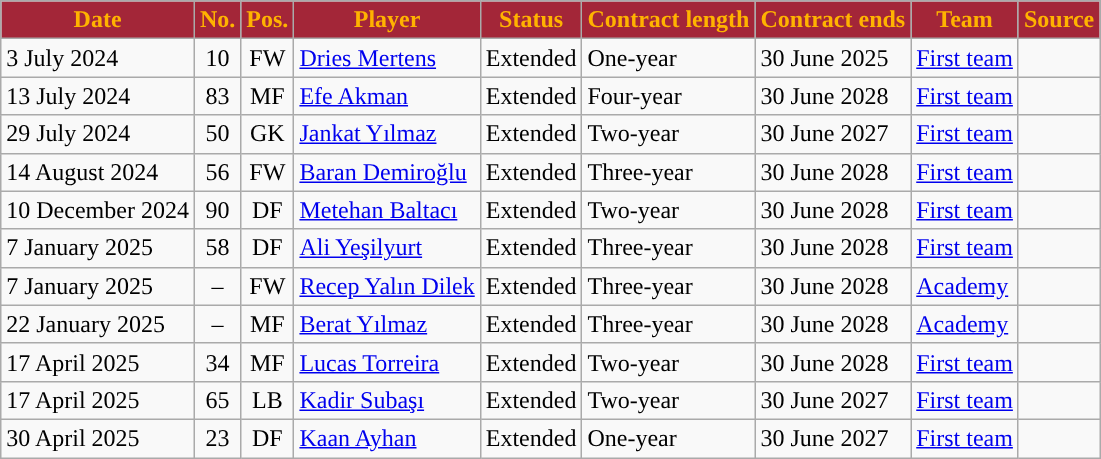<table class="wikitable plainrowheaders sortable">
<tr>
<th style="background:#A32638; color:#FFB300; ">Date</th>
<th style="background:#A32638; color:#FFB300; ">No.</th>
<th style="background:#A32638; color:#FFB300; ">Pos.</th>
<th style="background:#A32638; color:#FFB300; ">Player</th>
<th style="background:#A32638; color:#FFB300; ">Status</th>
<th style="background:#A32638; color:#FFB300; ">Contract length</th>
<th style="background:#A32638; color:#FFB300; ">Contract ends</th>
<th style="background:#A32638; color:#FFB300; ">Team</th>
<th style="background:#A32638; color:#FFB300; ">Source</th>
</tr>
<tr>
<td>3 July 2024</td>
<td align=center>10</td>
<td align=center>FW</td>
<td> <a href='#'>Dries Mertens</a></td>
<td>Extended</td>
<td>One-year</td>
<td>30 June 2025</td>
<td><a href='#'>First team</a></td>
<td></td>
</tr>
<tr>
<td>13 July 2024</td>
<td align=center>83</td>
<td align=center>MF</td>
<td> <a href='#'>Efe Akman</a></td>
<td>Extended</td>
<td>Four-year</td>
<td>30 June 2028</td>
<td><a href='#'>First team</a></td>
<td></td>
</tr>
<tr>
<td>29 July 2024</td>
<td align=center>50</td>
<td align=center>GK</td>
<td> <a href='#'>Jankat Yılmaz</a></td>
<td>Extended</td>
<td>Two-year</td>
<td>30 June 2027</td>
<td><a href='#'>First team</a></td>
<td></td>
</tr>
<tr>
<td>14 August 2024</td>
<td align=center>56</td>
<td align=center>FW</td>
<td> <a href='#'>Baran Demiroğlu</a></td>
<td>Extended</td>
<td>Three-year</td>
<td>30 June 2028</td>
<td><a href='#'>First team</a></td>
<td></td>
</tr>
<tr>
<td>10 December 2024</td>
<td align=center>90</td>
<td align=center>DF</td>
<td> <a href='#'>Metehan Baltacı</a></td>
<td>Extended</td>
<td>Two-year</td>
<td>30 June 2028</td>
<td><a href='#'>First team</a></td>
<td></td>
</tr>
<tr>
<td>7 January 2025</td>
<td align=center>58</td>
<td align=center>DF</td>
<td> <a href='#'>Ali Yeşilyurt</a></td>
<td>Extended</td>
<td>Three-year</td>
<td>30 June 2028</td>
<td><a href='#'>First team</a></td>
<td></td>
</tr>
<tr>
<td>7 January 2025</td>
<td align=center>–</td>
<td align=center>FW</td>
<td> <a href='#'>Recep Yalın Dilek</a></td>
<td>Extended</td>
<td>Three-year</td>
<td>30 June 2028</td>
<td><a href='#'>Academy</a></td>
<td></td>
</tr>
<tr>
<td>22 January 2025</td>
<td align=center>–</td>
<td align=center>MF</td>
<td> <a href='#'>Berat Yılmaz</a></td>
<td>Extended</td>
<td>Three-year</td>
<td>30 June 2028</td>
<td><a href='#'>Academy</a></td>
<td></td>
</tr>
<tr>
<td>17 April 2025</td>
<td align=center>34</td>
<td align=center>MF</td>
<td> <a href='#'>Lucas Torreira</a></td>
<td>Extended</td>
<td>Two-year</td>
<td>30 June 2028</td>
<td><a href='#'>First team</a></td>
<td></td>
</tr>
<tr>
<td>17 April 2025</td>
<td align=center>65</td>
<td align=center>LB</td>
<td> <a href='#'>Kadir Subaşı</a></td>
<td>Extended</td>
<td>Two-year</td>
<td>30 June 2027</td>
<td><a href='#'>First team</a></td>
<td></td>
</tr>
<tr>
<td>30 April 2025</td>
<td align=center>23</td>
<td align=center>DF</td>
<td> <a href='#'>Kaan Ayhan</a></td>
<td>Extended</td>
<td>One-year</td>
<td>30 June 2027</td>
<td><a href='#'>First team</a></td>
<td></td>
</tr>
</table>
